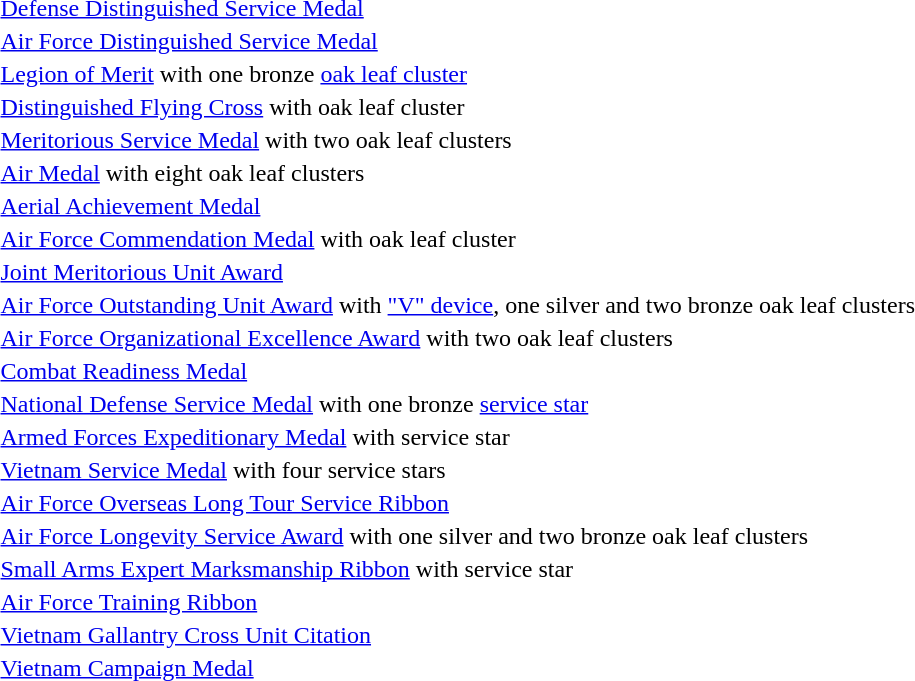<table>
<tr>
<td></td>
<td><a href='#'>Defense Distinguished Service Medal</a></td>
</tr>
<tr>
<td></td>
<td><a href='#'>Air Force Distinguished Service Medal</a></td>
</tr>
<tr>
<td></td>
<td><a href='#'>Legion of Merit</a> with one bronze <a href='#'>oak leaf cluster</a></td>
</tr>
<tr>
<td></td>
<td><a href='#'>Distinguished Flying Cross</a> with oak leaf cluster</td>
</tr>
<tr>
<td></td>
<td><a href='#'>Meritorious Service Medal</a> with two oak leaf clusters</td>
</tr>
<tr>
<td></td>
<td><a href='#'>Air Medal</a> with eight oak leaf clusters</td>
</tr>
<tr>
<td></td>
<td><a href='#'>Aerial Achievement Medal</a></td>
</tr>
<tr>
<td></td>
<td><a href='#'>Air Force Commendation Medal</a> with oak leaf cluster</td>
</tr>
<tr>
<td></td>
<td><a href='#'>Joint Meritorious Unit Award</a></td>
</tr>
<tr>
<td></td>
<td><a href='#'>Air Force Outstanding Unit Award</a> with <a href='#'>"V" device</a>, one silver and two bronze oak leaf clusters</td>
</tr>
<tr>
<td></td>
<td><a href='#'>Air Force Organizational Excellence Award</a> with two oak leaf clusters</td>
</tr>
<tr>
<td></td>
<td><a href='#'>Combat Readiness Medal</a></td>
</tr>
<tr>
<td></td>
<td><a href='#'>National Defense Service Medal</a> with one bronze <a href='#'>service star</a></td>
</tr>
<tr>
<td></td>
<td><a href='#'>Armed Forces Expeditionary Medal</a> with service star</td>
</tr>
<tr>
<td></td>
<td><a href='#'>Vietnam Service Medal</a> with four service stars</td>
</tr>
<tr>
<td></td>
<td><a href='#'>Air Force Overseas Long Tour Service Ribbon</a></td>
</tr>
<tr>
<td></td>
<td><a href='#'>Air Force Longevity Service Award</a> with one silver and two bronze oak leaf clusters</td>
</tr>
<tr>
<td></td>
<td><a href='#'>Small Arms Expert Marksmanship Ribbon</a> with service star</td>
</tr>
<tr>
<td></td>
<td><a href='#'>Air Force Training Ribbon</a></td>
</tr>
<tr>
<td></td>
<td><a href='#'>Vietnam Gallantry Cross Unit Citation</a></td>
</tr>
<tr>
<td></td>
<td><a href='#'>Vietnam Campaign Medal</a></td>
</tr>
</table>
